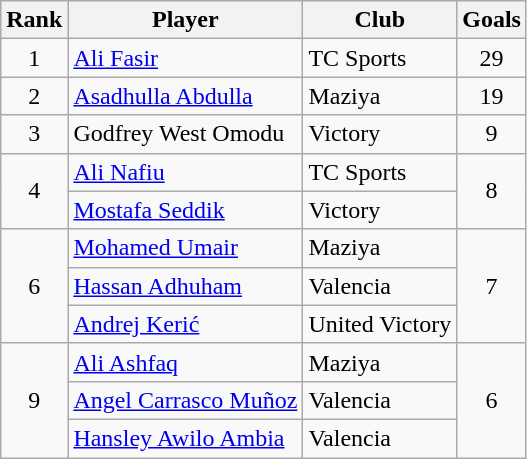<table class="wikitable" style="text-align:center">
<tr>
<th>Rank</th>
<th>Player</th>
<th>Club</th>
<th>Goals</th>
</tr>
<tr>
<td>1</td>
<td align="left"> <a href='#'>Ali Fasir</a></td>
<td align="left">TC Sports</td>
<td>29</td>
</tr>
<tr>
<td>2</td>
<td align="left"> <a href='#'>Asadhulla Abdulla</a></td>
<td align="left">Maziya</td>
<td>19</td>
</tr>
<tr>
<td>3</td>
<td align="left"> Godfrey West Omodu</td>
<td align="left">Victory</td>
<td>9</td>
</tr>
<tr>
<td rowspan="2">4</td>
<td align="left"> <a href='#'>Ali Nafiu</a></td>
<td align="left">TC Sports</td>
<td rowspan="2">8</td>
</tr>
<tr>
<td align="left"> <a href='#'>Mostafa Seddik</a></td>
<td align="left">Victory</td>
</tr>
<tr>
<td rowspan="3">6</td>
<td align="left"> <a href='#'>Mohamed Umair</a></td>
<td align="left">Maziya</td>
<td rowspan="3">7</td>
</tr>
<tr>
<td align="left"> <a href='#'>Hassan Adhuham</a></td>
<td align="left">Valencia</td>
</tr>
<tr>
<td align="left"> <a href='#'>Andrej Kerić</a></td>
<td align="left">United Victory</td>
</tr>
<tr>
<td rowspan="3">9</td>
<td align="left"> <a href='#'>Ali Ashfaq</a></td>
<td align="left">Maziya</td>
<td rowspan="3">6</td>
</tr>
<tr>
<td align="left"> <a href='#'>Angel Carrasco Muñoz</a></td>
<td align="left">Valencia</td>
</tr>
<tr>
<td align="left"> <a href='#'>Hansley Awilo Ambia</a></td>
<td align="left">Valencia</td>
</tr>
</table>
